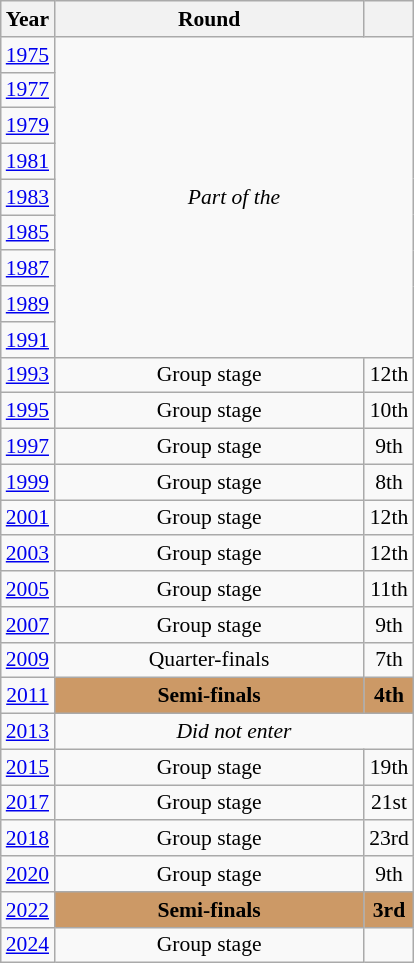<table class="wikitable" style="text-align: center; font-size:90%">
<tr>
<th>Year</th>
<th style="width:200px">Round</th>
<th></th>
</tr>
<tr>
<td><a href='#'>1975</a></td>
<td colspan="2" rowspan="9"><em>Part of the </em></td>
</tr>
<tr>
<td><a href='#'>1977</a></td>
</tr>
<tr>
<td><a href='#'>1979</a></td>
</tr>
<tr>
<td><a href='#'>1981</a></td>
</tr>
<tr>
<td><a href='#'>1983</a></td>
</tr>
<tr>
<td><a href='#'>1985</a></td>
</tr>
<tr>
<td><a href='#'>1987</a></td>
</tr>
<tr>
<td><a href='#'>1989</a></td>
</tr>
<tr>
<td><a href='#'>1991</a></td>
</tr>
<tr>
<td><a href='#'>1993</a></td>
<td>Group stage</td>
<td>12th</td>
</tr>
<tr>
<td><a href='#'>1995</a></td>
<td>Group stage</td>
<td>10th</td>
</tr>
<tr>
<td><a href='#'>1997</a></td>
<td>Group stage</td>
<td>9th</td>
</tr>
<tr>
<td><a href='#'>1999</a></td>
<td>Group stage</td>
<td>8th</td>
</tr>
<tr>
<td><a href='#'>2001</a></td>
<td>Group stage</td>
<td>12th</td>
</tr>
<tr>
<td><a href='#'>2003</a></td>
<td>Group stage</td>
<td>12th</td>
</tr>
<tr>
<td><a href='#'>2005</a></td>
<td>Group stage</td>
<td>11th</td>
</tr>
<tr>
<td><a href='#'>2007</a></td>
<td>Group stage</td>
<td>9th</td>
</tr>
<tr>
<td><a href='#'>2009</a></td>
<td>Quarter-finals</td>
<td>7th</td>
</tr>
<tr>
<td><a href='#'>2011</a></td>
<td bgcolor="cc9966"><strong>Semi-finals</strong></td>
<td bgcolor="cc9966"><strong>4th</strong></td>
</tr>
<tr>
<td><a href='#'>2013</a></td>
<td colspan="2"><em>Did not enter</em></td>
</tr>
<tr>
<td><a href='#'>2015</a></td>
<td>Group stage</td>
<td>19th</td>
</tr>
<tr>
<td><a href='#'>2017</a></td>
<td>Group stage</td>
<td>21st</td>
</tr>
<tr>
<td><a href='#'>2018</a></td>
<td>Group stage</td>
<td>23rd</td>
</tr>
<tr>
<td><a href='#'>2020</a></td>
<td>Group stage</td>
<td>9th</td>
</tr>
<tr>
<td><a href='#'>2022</a></td>
<td bgcolor="cc9966"><strong>Semi-finals</strong></td>
<td bgcolor="cc9966"><strong>3rd</strong></td>
</tr>
<tr>
<td><a href='#'>2024</a></td>
<td>Group stage</td>
<td></td>
</tr>
</table>
